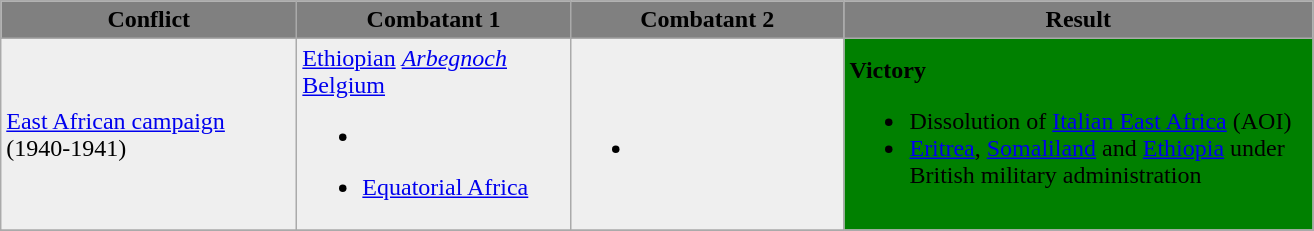<table class="wikitable">
<tr>
<th style="background:grey" width="190"><span>Conflict</span></th>
<th style="background:grey" width="175"><span>Combatant 1</span></th>
<th style="background:grey" width="175"><span>Combatant 2</span></th>
<th style="background:grey" width="305"><span>Result</span></th>
</tr>
<tr>
<td style="background:#efefef"><a href='#'>East African campaign</a><br>(1940-1941)</td>
<td style="background:#efefef"> <a href='#'>Ethiopian</a> <em><a href='#'>Arbegnoch</a></em><br> <a href='#'>Belgium</a><br><ul><li></li></ul><ul><li> <a href='#'>Equatorial Africa</a></li></ul></td>
<td style="background:#efefef"><br><ul><li></li></ul></td>
<td style="background:Green"><strong>Victory</strong><br><ul><li>Dissolution of <a href='#'>Italian East Africa</a> (AOI)</li><li><a href='#'>Eritrea</a>, <a href='#'>Somaliland</a> and <a href='#'>Ethiopia</a> under British military administration</li></ul></td>
</tr>
<tr>
</tr>
</table>
